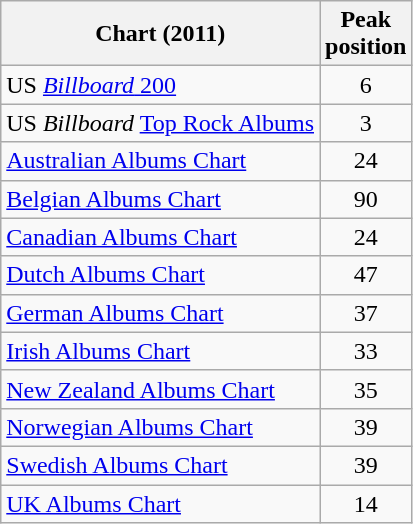<table class="wikitable sortable">
<tr>
<th>Chart (2011)</th>
<th>Peak<br>position</th>
</tr>
<tr>
<td>US <a href='#'><em>Billboard</em> 200</a></td>
<td style="text-align:center;">6</td>
</tr>
<tr>
<td>US <em>Billboard</em> <a href='#'>Top Rock Albums</a></td>
<td style="text-align:center;">3</td>
</tr>
<tr>
<td><a href='#'>Australian Albums Chart</a></td>
<td style="text-align:center;">24</td>
</tr>
<tr>
<td><a href='#'>Belgian Albums Chart</a></td>
<td style="text-align:center;">90</td>
</tr>
<tr>
<td><a href='#'>Canadian Albums Chart</a></td>
<td style="text-align:center;">24</td>
</tr>
<tr>
<td><a href='#'>Dutch Albums Chart</a></td>
<td style="text-align:center;">47</td>
</tr>
<tr>
<td><a href='#'>German Albums Chart</a></td>
<td style="text-align:center;">37</td>
</tr>
<tr>
<td><a href='#'>Irish Albums Chart</a></td>
<td style="text-align:center;">33</td>
</tr>
<tr>
<td><a href='#'>New Zealand Albums Chart</a></td>
<td style="text-align:center;">35</td>
</tr>
<tr>
<td><a href='#'>Norwegian Albums Chart</a></td>
<td style="text-align:center;">39</td>
</tr>
<tr>
<td><a href='#'>Swedish Albums Chart</a></td>
<td style="text-align:center;">39</td>
</tr>
<tr>
<td><a href='#'>UK Albums Chart</a></td>
<td style="text-align:center;">14</td>
</tr>
</table>
